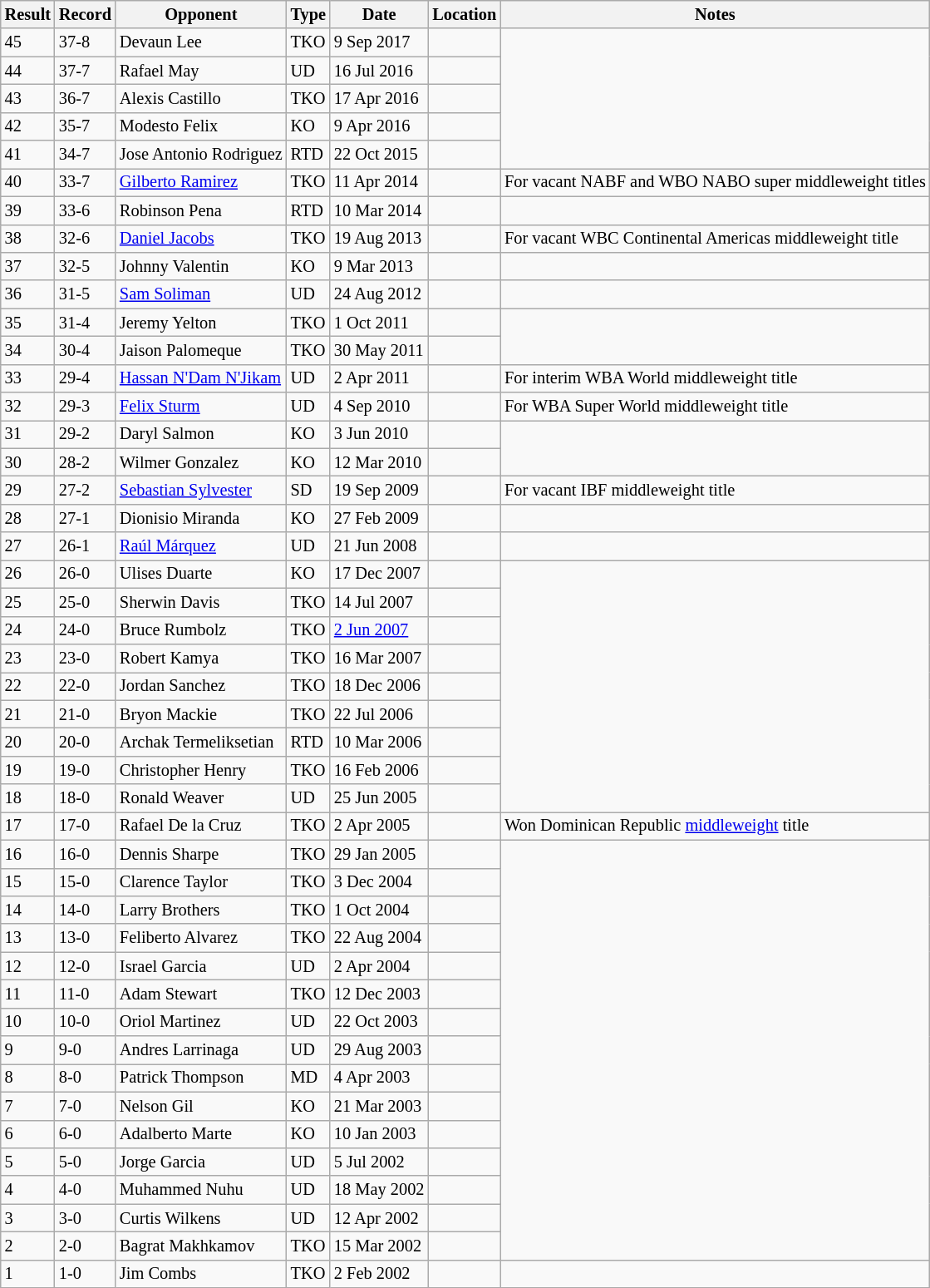<table class="wikitable sortable" style="font-size: 85%;">
<tr>
<th>Result</th>
<th class="unsortable">Record</th>
<th>Opponent</th>
<th>Type</th>
<th>Date</th>
<th>Location</th>
<th>Notes</th>
</tr>
<tr>
<td>45</td>
<td>37-8</td>
<td style="text-align:left;"> Devaun Lee</td>
<td>TKO</td>
<td>9 Sep 2017</td>
<td style="text-align:left;"> </td>
</tr>
<tr>
<td>44</td>
<td>37-7</td>
<td style="text-align:left;"> Rafael May</td>
<td>UD</td>
<td>16 Jul 2016</td>
<td style="text-align:left;"> </td>
</tr>
<tr>
<td>43</td>
<td>36-7</td>
<td style="text-align:left;"> Alexis Castillo</td>
<td>TKO</td>
<td>17 Apr 2016</td>
<td style="text-align:left;"> </td>
</tr>
<tr>
<td>42</td>
<td>35-7</td>
<td style="text-align:left;"> Modesto Felix</td>
<td>KO</td>
<td>9 Apr 2016</td>
<td style="text-align:left;"> </td>
</tr>
<tr>
<td>41</td>
<td>34-7</td>
<td style="text-align:left;"> Jose Antonio Rodriguez</td>
<td>RTD</td>
<td>22 Oct 2015</td>
<td style="text-align:left;"> </td>
</tr>
<tr>
<td>40</td>
<td>33-7</td>
<td style="text-align:left;"> <a href='#'>Gilberto Ramirez</a></td>
<td>TKO</td>
<td>11 Apr 2014</td>
<td style="text-align:left;"> </td>
<td>For vacant NABF and WBO NABO super middleweight titles</td>
</tr>
<tr>
<td>39</td>
<td>33-6</td>
<td style="text-align:left;"> Robinson Pena</td>
<td>RTD</td>
<td>10 Mar 2014</td>
<td style="text-align:left;"> </td>
</tr>
<tr>
<td>38</td>
<td>32-6</td>
<td style="text-align:left;"> <a href='#'>Daniel Jacobs</a></td>
<td>TKO</td>
<td>19 Aug 2013</td>
<td style="text-align:left;"> </td>
<td>For vacant WBC Continental Americas middleweight title</td>
</tr>
<tr>
<td>37</td>
<td>32-5</td>
<td style="text-align:left;"> Johnny Valentin</td>
<td>KO</td>
<td>9 Mar 2013</td>
<td style="text-align:left;"> </td>
</tr>
<tr>
<td>36</td>
<td>31-5</td>
<td style="text-align:left;"> <a href='#'>Sam Soliman</a></td>
<td>UD</td>
<td>24 Aug 2012</td>
<td style="text-align:left;"> </td>
<td></td>
</tr>
<tr>
<td>35</td>
<td>31-4</td>
<td style="text-align:left;"> Jeremy Yelton</td>
<td>TKO</td>
<td>1 Oct 2011</td>
<td style="text-align:left;"> </td>
</tr>
<tr>
<td>34</td>
<td>30-4</td>
<td style="text-align:left;"> Jaison Palomeque</td>
<td>TKO</td>
<td>30 May 2011</td>
<td style="text-align:left;"> </td>
</tr>
<tr>
<td>33</td>
<td>29-4</td>
<td style="text-align:left;"> <a href='#'>Hassan N'Dam N'Jikam</a></td>
<td>UD</td>
<td>2 Apr 2011</td>
<td style="text-align:left;"> </td>
<td>For interim WBA World middleweight title</td>
</tr>
<tr>
<td>32</td>
<td>29-3</td>
<td style="text-align:left;"> <a href='#'>Felix Sturm</a></td>
<td>UD</td>
<td>4 Sep 2010</td>
<td style="text-align:left;"> </td>
<td>For WBA Super World middleweight title</td>
</tr>
<tr>
<td>31</td>
<td>29-2</td>
<td style="text-align:left;"> Daryl Salmon</td>
<td>KO</td>
<td>3 Jun 2010</td>
<td style="text-align:left;"> </td>
</tr>
<tr>
<td>30</td>
<td>28-2</td>
<td style="text-align:left;"> Wilmer Gonzalez</td>
<td>KO</td>
<td>12 Mar 2010</td>
<td style="text-align:left;"> </td>
</tr>
<tr>
<td>29</td>
<td>27-2</td>
<td style="text-align:left;"> <a href='#'>Sebastian Sylvester</a></td>
<td>SD</td>
<td>19 Sep 2009</td>
<td style="text-align:left;"> </td>
<td>For vacant IBF middleweight title</td>
</tr>
<tr>
<td>28</td>
<td>27-1</td>
<td style="text-align:left;"> Dionisio Miranda</td>
<td>KO</td>
<td>27 Feb 2009</td>
<td style="text-align:left;"> </td>
<td></td>
</tr>
<tr>
<td>27</td>
<td>26-1</td>
<td style="text-align:left;"> <a href='#'>Raúl Márquez</a></td>
<td>UD</td>
<td>21 Jun 2008</td>
<td style="text-align:left;"> </td>
<td></td>
</tr>
<tr>
<td>26</td>
<td>26-0</td>
<td style="text-align:left;"> Ulises Duarte</td>
<td>KO</td>
<td>17 Dec 2007</td>
<td style="text-align:left;"> </td>
</tr>
<tr>
<td>25</td>
<td>25-0</td>
<td style="text-align:left;"> Sherwin Davis</td>
<td>TKO</td>
<td>14 Jul 2007</td>
<td style="text-align:left;"> </td>
</tr>
<tr>
<td>24</td>
<td>24-0</td>
<td style="text-align:left;"> Bruce Rumbolz</td>
<td>TKO</td>
<td><a href='#'>2 Jun 2007</a></td>
<td style="text-align:left;"> </td>
</tr>
<tr>
<td>23</td>
<td>23-0</td>
<td style="text-align:left;"> Robert Kamya</td>
<td>TKO</td>
<td>16 Mar 2007</td>
<td style="text-align:left;"> </td>
</tr>
<tr>
<td>22</td>
<td>22-0</td>
<td style="text-align:left;"> Jordan Sanchez</td>
<td>TKO</td>
<td>18 Dec 2006</td>
<td style="text-align:left;"> </td>
</tr>
<tr>
<td>21</td>
<td>21-0</td>
<td style="text-align:left;"> Bryon Mackie</td>
<td>TKO</td>
<td>22 Jul 2006</td>
<td style="text-align:left;"> </td>
</tr>
<tr>
<td>20</td>
<td>20-0</td>
<td style="text-align:left;"> Archak Termeliksetian</td>
<td>RTD</td>
<td>10 Mar 2006</td>
<td style="text-align:left;"> </td>
</tr>
<tr>
<td>19</td>
<td>19-0</td>
<td style="text-align:left;"> Christopher Henry</td>
<td>TKO</td>
<td>16 Feb 2006</td>
<td style="text-align:left;"> </td>
</tr>
<tr>
<td>18</td>
<td>18-0</td>
<td style="text-align:left;"> Ronald Weaver</td>
<td>UD</td>
<td>25 Jun 2005</td>
<td style="text-align:left;"> </td>
</tr>
<tr>
<td>17</td>
<td>17-0</td>
<td style="text-align:left;"> Rafael De la Cruz</td>
<td>TKO</td>
<td>2 Apr 2005</td>
<td style="text-align:left;"> </td>
<td>Won Dominican Republic <a href='#'>middleweight</a> title</td>
</tr>
<tr>
<td>16</td>
<td>16-0</td>
<td style="text-align:left;"> Dennis Sharpe</td>
<td>TKO</td>
<td>29 Jan 2005</td>
<td style="text-align:left;"> </td>
</tr>
<tr>
<td>15</td>
<td>15-0</td>
<td style="text-align:left;"> Clarence Taylor</td>
<td>TKO</td>
<td>3 Dec 2004</td>
<td style="text-align:left;"> </td>
</tr>
<tr>
<td>14</td>
<td>14-0</td>
<td style="text-align:left;"> Larry Brothers</td>
<td>TKO</td>
<td>1 Oct 2004</td>
<td style="text-align:left;"> </td>
</tr>
<tr>
<td>13</td>
<td>13-0</td>
<td style="text-align:left;"> Feliberto Alvarez</td>
<td>TKO</td>
<td>22 Aug 2004</td>
<td style="text-align:left;"> </td>
</tr>
<tr>
<td>12</td>
<td>12-0</td>
<td style="text-align:left;"> Israel Garcia</td>
<td>UD</td>
<td>2 Apr 2004</td>
<td style="text-align:left;"> </td>
</tr>
<tr>
<td>11</td>
<td>11-0</td>
<td style="text-align:left;"> Adam Stewart</td>
<td>TKO</td>
<td>12 Dec 2003</td>
<td style="text-align:left;"> </td>
</tr>
<tr>
<td>10</td>
<td>10-0</td>
<td style="text-align:left;"> Oriol Martinez</td>
<td>UD</td>
<td>22 Oct 2003</td>
<td style="text-align:left;"> </td>
</tr>
<tr>
<td>9</td>
<td>9-0</td>
<td style="text-align:left;"> Andres Larrinaga</td>
<td>UD</td>
<td>29 Aug 2003</td>
<td style="text-align:left;"> </td>
</tr>
<tr>
<td>8</td>
<td>8-0</td>
<td style="text-align:left;"> Patrick Thompson</td>
<td>MD</td>
<td>4 Apr 2003</td>
<td style="text-align:left;"> </td>
</tr>
<tr>
<td>7</td>
<td>7-0</td>
<td style="text-align:left;"> Nelson Gil</td>
<td>KO</td>
<td>21 Mar 2003</td>
<td style="text-align:left;"> </td>
</tr>
<tr>
<td>6</td>
<td>6-0</td>
<td style="text-align:left;"> Adalberto Marte</td>
<td>KO</td>
<td>10 Jan 2003</td>
<td style="text-align:left;"> </td>
</tr>
<tr>
<td>5</td>
<td>5-0</td>
<td style="text-align:left;"> Jorge Garcia</td>
<td>UD</td>
<td>5 Jul 2002</td>
<td style="text-align:left;"> </td>
</tr>
<tr>
<td>4</td>
<td>4-0</td>
<td style="text-align:left;"> Muhammed Nuhu</td>
<td>UD</td>
<td>18 May 2002</td>
<td style="text-align:left;"> </td>
</tr>
<tr>
<td>3</td>
<td>3-0</td>
<td style="text-align:left;"> Curtis Wilkens</td>
<td>UD</td>
<td>12 Apr 2002</td>
<td style="text-align:left;"> </td>
</tr>
<tr>
<td>2</td>
<td>2-0</td>
<td style="text-align:left;"> Bagrat Makhkamov</td>
<td>TKO</td>
<td>15 Mar 2002</td>
<td style="text-align:left;"> </td>
</tr>
<tr>
<td>1</td>
<td>1-0</td>
<td style="text-align:left;"> Jim Combs</td>
<td>TKO</td>
<td>2 Feb 2002</td>
<td style="text-align:left;"> </td>
<td></td>
</tr>
</table>
